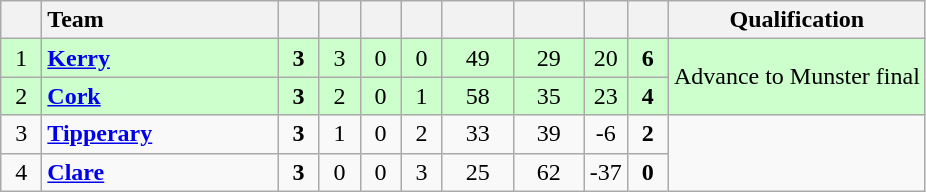<table class="wikitable" style="text-align:center">
<tr>
<th width=20></th>
<th width=150 style="text-align:left;">Team</th>
<th width=20></th>
<th width=20></th>
<th width=20></th>
<th width=20></th>
<th width=40></th>
<th width=40></th>
<th width=20></th>
<th width=20></th>
<th>Qualification</th>
</tr>
<tr style="background:#ccffcc">
<td>1</td>
<td align=left><strong> <a href='#'>Kerry</a> </strong></td>
<td><strong>3</strong></td>
<td>3</td>
<td>0</td>
<td>0</td>
<td>49</td>
<td>29</td>
<td>20</td>
<td><strong>6</strong></td>
<td rowspan=2>Advance to Munster final</td>
</tr>
<tr style="background:#ccffcc">
<td>2</td>
<td align=left><strong> <a href='#'>Cork</a> </strong></td>
<td><strong>3</strong></td>
<td>2</td>
<td>0</td>
<td>1</td>
<td>58</td>
<td>35</td>
<td>23</td>
<td><strong>4</strong></td>
</tr>
<tr>
<td>3</td>
<td align=left><strong> <a href='#'>Tipperary</a> </strong></td>
<td><strong>3</strong></td>
<td>1</td>
<td>0</td>
<td>2</td>
<td>33</td>
<td>39</td>
<td>-6</td>
<td><strong>2</strong></td>
<td rowspan="2"></td>
</tr>
<tr>
<td>4</td>
<td align=left><strong> <a href='#'>Clare</a> </strong></td>
<td><strong>3</strong></td>
<td>0</td>
<td>0</td>
<td>3</td>
<td>25</td>
<td>62</td>
<td>-37</td>
<td><strong>0</strong></td>
</tr>
</table>
